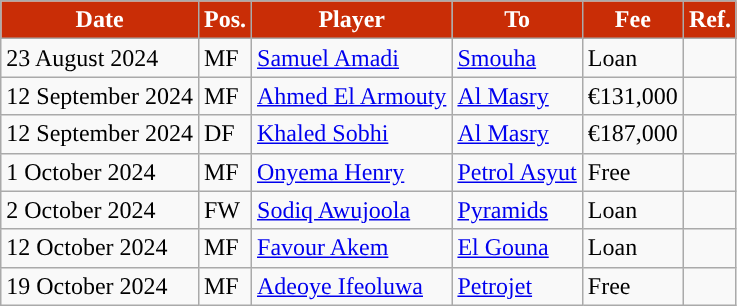<table class="wikitable plainrowheaders sortable">
<tr>
<th style="background:#c92d06; color:#ffffff; ">Date</th>
<th style="background:#c92d06; color:#ffffff; ">Pos.</th>
<th style="background:#c92d06; color:#ffffff; ">Player</th>
<th style="background:#c92d06; color:#ffffff; ">To</th>
<th style="background:#c92d06; color:#ffffff; ">Fee</th>
<th style="background:#c92d06; color:#ffffff; ">Ref.</th>
</tr>
<tr>
<td>23 August 2024</td>
<td>MF</td>
<td> <a href='#'>Samuel Amadi</a></td>
<td> <a href='#'>Smouha</a></td>
<td>Loan</td>
<td></td>
</tr>
<tr>
<td>12 September 2024</td>
<td>MF</td>
<td> <a href='#'>Ahmed El Armouty</a></td>
<td> <a href='#'>Al Masry</a></td>
<td>€131,000</td>
<td></td>
</tr>
<tr>
<td>12 September 2024</td>
<td>DF</td>
<td> <a href='#'>Khaled Sobhi</a></td>
<td> <a href='#'>Al Masry</a></td>
<td>€187,000</td>
<td></td>
</tr>
<tr>
<td>1 October 2024</td>
<td>MF</td>
<td> <a href='#'>Onyema Henry</a></td>
<td> <a href='#'>Petrol Asyut</a></td>
<td>Free</td>
<td></td>
</tr>
<tr>
<td>2 October 2024</td>
<td>FW</td>
<td> <a href='#'>Sodiq Awujoola</a></td>
<td> <a href='#'>Pyramids</a></td>
<td>Loan</td>
<td></td>
</tr>
<tr>
<td>12 October 2024</td>
<td>MF</td>
<td> <a href='#'>Favour Akem</a></td>
<td> <a href='#'>El Gouna</a></td>
<td>Loan</td>
<td></td>
</tr>
<tr>
<td>19 October 2024</td>
<td>MF</td>
<td> <a href='#'>Adeoye Ifeoluwa</a></td>
<td> <a href='#'>Petrojet</a></td>
<td>Free</td>
<td></td>
</tr>
</table>
